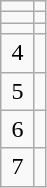<table class="wikitable">
<tr>
<td width="15" align="center"></td>
<td></td>
</tr>
<tr>
<td align="center"></td>
<td></td>
</tr>
<tr>
<td align="center"></td>
<td></td>
</tr>
<tr>
<td align="center">4</td>
<td></td>
</tr>
<tr>
<td align="center">5</td>
<td></td>
</tr>
<tr>
<td align="center">6</td>
<td></td>
</tr>
<tr>
<td align="center">7</td>
<td></td>
</tr>
</table>
